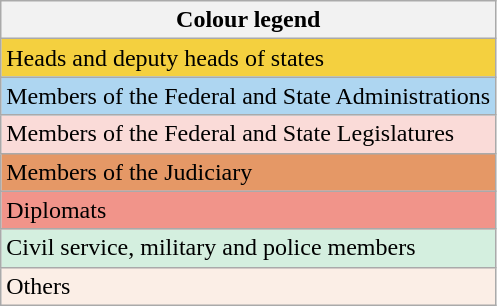<table class="wikitable">
<tr>
<th>Colour legend</th>
</tr>
<tr>
<td style="background:#F4D03F;">Heads and deputy heads of states</td>
</tr>
<tr>
<td style="background:#AED6F1;">Members of the Federal and State Administrations</td>
</tr>
<tr>
<td style="background:#FADBD8;">Members of the Federal and State Legislatures</td>
</tr>
<tr>
<td style="background:#E59866;">Members of the Judiciary</td>
</tr>
<tr>
<td style="background:#F1948A;">Diplomats</td>
</tr>
<tr>
<td style="background:#D4EFDF;">Civil service, military and police members</td>
</tr>
<tr>
<td style="background:#FBEEE6;">Others</td>
</tr>
</table>
